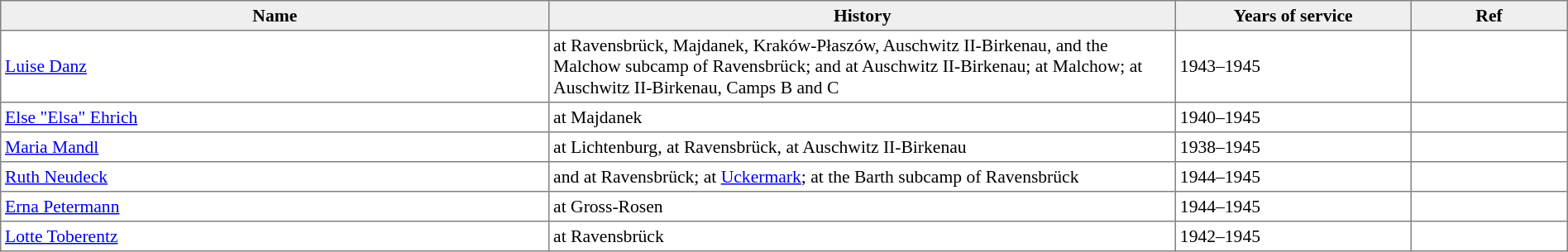<table align="center" border="1" cellpadding="3" cellspacing="0" style="font-size: 90%; border: gray solid 1px; border-collapse: collapse; text-align: middle;">
<tr>
<th bgcolor="#efefef" style="width: 35%">Name</th>
<th bgcolor="#efefef" style="width: 40%">History</th>
<th bgcolor="#efefef" style="width: 15%">Years of service</th>
<th bgcolor="#efefef" style="width: 10%">Ref</th>
</tr>
<tr>
<td><a href='#'>Luise Danz</a></td>
<td> at Ravensbrück, Majdanek, Kraków-Płaszów, Auschwitz II-Birkenau, and the Malchow subcamp of Ravensbrück;  and  at Auschwitz II-Birkenau;  at Malchow;  at Auschwitz II-Birkenau, Camps B and C</td>
<td>1943–1945</td>
<td></td>
</tr>
<tr>
<td><a href='#'>Else "Elsa" Ehrich</a></td>
<td> at Majdanek</td>
<td>1940–1945</td>
<td></td>
</tr>
<tr>
<td><a href='#'>Maria Mandl</a></td>
<td> at Lichtenburg,  at Ravensbrück,  at Auschwitz II-Birkenau</td>
<td>1938–1945</td>
<td></td>
</tr>
<tr>
<td><a href='#'>Ruth Neudeck</a></td>
<td> and  at Ravensbrück;  at <a href='#'>Uckermark</a>;  at the Barth subcamp of Ravensbrück</td>
<td>1944–1945</td>
<td></td>
</tr>
<tr>
<td><a href='#'>Erna Petermann</a></td>
<td> at Gross-Rosen</td>
<td>1944–1945</td>
<td></td>
</tr>
<tr>
<td><a href='#'>Lotte Toberentz</a></td>
<td> at Ravensbrück</td>
<td>1942–1945</td>
<td></td>
</tr>
</table>
